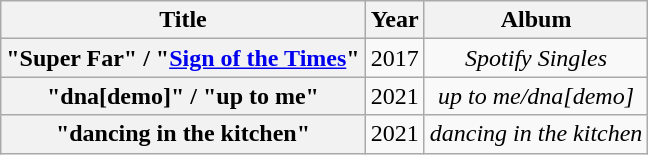<table class="wikitable plainrowheaders" style="text-align:center;">
<tr>
<th scope="col">Title</th>
<th scope="col">Year</th>
<th scope="col">Album</th>
</tr>
<tr>
<th scope="row">"Super Far" / "<a href='#'>Sign of the Times</a>"</th>
<td>2017</td>
<td><em>Spotify Singles</em></td>
</tr>
<tr>
<th scope="row">"dna[demo]" / "up to me"</th>
<td>2021</td>
<td><em>up to me/dna[demo]</em></td>
</tr>
<tr>
<th scope="row">"dancing in the kitchen"</th>
<td>2021</td>
<td><em>dancing in the kitchen</em></td>
</tr>
</table>
